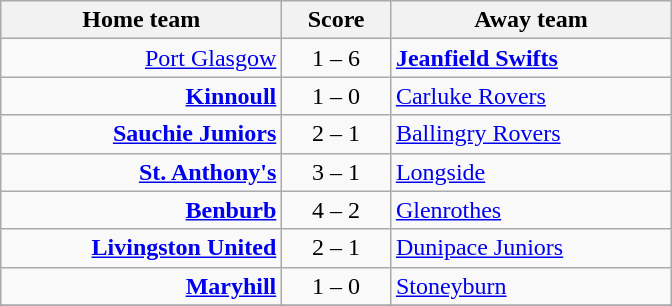<table border=0 cellpadding=4 cellspacing=0>
<tr>
<td valign="top"><br><table class="wikitable" style="border-collapse: collapse;">
<tr>
<th align="right" width="180">Home team</th>
<th align="center" width="65"> Score </th>
<th align="left" width="180">Away team</th>
</tr>
<tr>
<td style="text-align: right;"><a href='#'>Port Glasgow</a></td>
<td style="text-align: center;">1 – 6</td>
<td style="text-align: left;"><strong><a href='#'>Jeanfield Swifts</a></strong></td>
</tr>
<tr>
<td style="text-align: right;"><strong><a href='#'>Kinnoull</a></strong></td>
<td style="text-align: center;">1 – 0</td>
<td style="text-align: left;"><a href='#'>Carluke Rovers</a></td>
</tr>
<tr>
<td style="text-align: right;"><strong><a href='#'>Sauchie Juniors</a></strong></td>
<td style="text-align: center;">2 – 1</td>
<td style="text-align: left;"><a href='#'>Ballingry Rovers</a></td>
</tr>
<tr>
<td style="text-align: right;"><strong><a href='#'>St. Anthony's</a></strong></td>
<td style="text-align: center;">3 – 1</td>
<td style="text-align: left;"><a href='#'>Longside</a></td>
</tr>
<tr>
<td style="text-align: right;"><strong><a href='#'>Benburb</a></strong></td>
<td style="text-align: center;">4 – 2</td>
<td style="text-align: left;"><a href='#'>Glenrothes</a></td>
</tr>
<tr>
<td style="text-align: right;"><strong><a href='#'>Livingston United</a></strong></td>
<td style="text-align: center;">2 – 1</td>
<td style="text-align: left;"><a href='#'>Dunipace Juniors</a></td>
</tr>
<tr>
<td style="text-align: right;"><strong><a href='#'>Maryhill</a></strong></td>
<td style="text-align: center;">1 – 0</td>
<td style="text-align: left;"><a href='#'>Stoneyburn</a></td>
</tr>
<tr>
</tr>
</table>
</td>
</tr>
</table>
